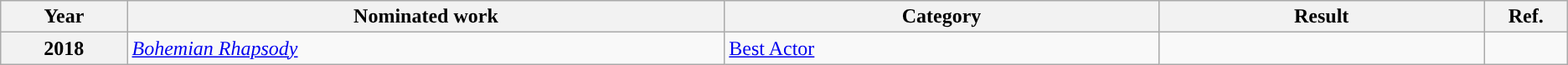<table class="wikitable">
<tr>
<th width=2%>Year</th>
<th width=11%>Nominated work</th>
<th width=8%>Category</th>
<th width=6%>Result</th>
<th width=1%>Ref.</th>
</tr>
<tr>
<th scope=row>2018</th>
<td><em><a href='#'>Bohemian Rhapsody</a></em></td>
<td><a href='#'>Best Actor</a></td>
<td></td>
<td style="text-align:center;"></td>
</tr>
</table>
